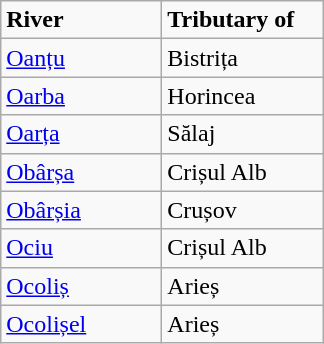<table class="wikitable">
<tr>
<td width="100pt"><strong>River</strong></td>
<td width="100pt"><strong>Tributary of</strong></td>
</tr>
<tr>
<td><a href='#'>Oanțu</a></td>
<td>Bistrița</td>
</tr>
<tr>
<td><a href='#'>Oarba</a></td>
<td>Horincea</td>
</tr>
<tr>
<td><a href='#'>Oarța</a></td>
<td>Sălaj</td>
</tr>
<tr>
<td><a href='#'>Obârșa</a></td>
<td>Crișul Alb</td>
</tr>
<tr>
<td><a href='#'>Obârșia</a></td>
<td>Crușov</td>
</tr>
<tr>
<td><a href='#'>Ociu</a></td>
<td>Crișul Alb</td>
</tr>
<tr>
<td><a href='#'>Ocoliș</a></td>
<td>Arieș</td>
</tr>
<tr>
<td><a href='#'>Ocolișel</a></td>
<td>Arieș</td>
</tr>
</table>
